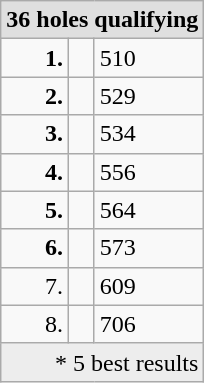<table class="wikitable">
<tr align=center style="background:#dfdfdf;">
<td colspan=3><strong>36 holes qualifying</strong></td>
</tr>
<tr align=left>
<td align=right><strong>1.</strong></td>
<td></td>
<td>510</td>
</tr>
<tr align=left>
<td align=right><strong>2.</strong></td>
<td></td>
<td>529</td>
</tr>
<tr align=left>
<td align=right><strong>3.</strong></td>
<td></td>
<td>534</td>
</tr>
<tr align=left>
<td align=right><strong>4.</strong></td>
<td></td>
<td>556</td>
</tr>
<tr align=left>
<td align=right><strong>5.</strong></td>
<td></td>
<td>564</td>
</tr>
<tr align=left>
<td align=right><strong>6.</strong></td>
<td></td>
<td>573</td>
</tr>
<tr align=left>
<td align=right>7.</td>
<td></td>
<td>609</td>
</tr>
<tr align=left>
<td align=right>8.</td>
<td></td>
<td>706</td>
</tr>
<tr align=center style="background:#ededed;">
<td colspan=3 align=right>* 5 best results</td>
</tr>
</table>
